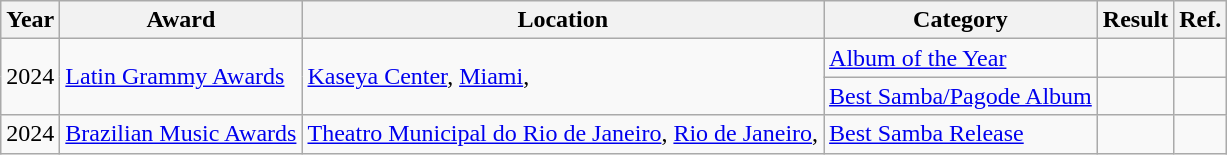<table class="wikitable">
<tr>
<th>Year</th>
<th>Award</th>
<th>Location</th>
<th>Category</th>
<th>Result</th>
<th>Ref.</th>
</tr>
<tr>
<td rowspan="2">2024</td>
<td rowspan="2"><a href='#'>Latin Grammy Awards</a></td>
<td rowspan="2"><a href='#'>Kaseya Center</a>, <a href='#'>Miami</a>, </td>
<td><a href='#'>Album of the Year</a></td>
<td></td>
<td></td>
</tr>
<tr>
<td><a href='#'>Best Samba/Pagode Album</a></td>
<td></td>
<td></td>
</tr>
<tr>
<td>2024</td>
<td><a href='#'>Brazilian Music Awards</a></td>
<td><a href='#'>Theatro Municipal do Rio de Janeiro</a>, <a href='#'>Rio de Janeiro</a>, </td>
<td><a href='#'>Best Samba Release</a></td>
<td></td>
<td></td>
</tr>
</table>
